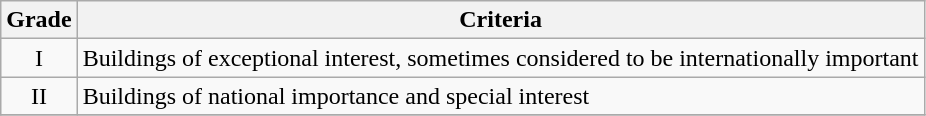<table class="wikitable" border="1">
<tr>
<th>Grade</th>
<th>Criteria</th>
</tr>
<tr>
<td align="center" >I</td>
<td>Buildings of exceptional interest, sometimes considered to be internationally important</td>
</tr>
<tr>
<td align="center" >II</td>
<td>Buildings of national importance and special interest</td>
</tr>
<tr>
</tr>
</table>
